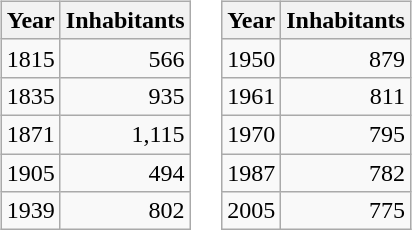<table border="0">
<tr>
<td valign="top"><br><table class="wikitable">
<tr>
<th>Year</th>
<th>Inhabitants</th>
</tr>
<tr>
<td>1815</td>
<td align="right">566</td>
</tr>
<tr>
<td>1835</td>
<td align="right">935</td>
</tr>
<tr>
<td>1871</td>
<td align="right">1,115</td>
</tr>
<tr>
<td>1905</td>
<td align="right">494</td>
</tr>
<tr>
<td>1939</td>
<td align="right">802</td>
</tr>
</table>
</td>
<td valign="top"><br><table class="wikitable">
<tr>
<th>Year</th>
<th>Inhabitants</th>
</tr>
<tr>
<td>1950</td>
<td align="right">879</td>
</tr>
<tr>
<td>1961</td>
<td align="right">811</td>
</tr>
<tr>
<td>1970</td>
<td align="right">795</td>
</tr>
<tr>
<td>1987</td>
<td align="right">782</td>
</tr>
<tr>
<td>2005</td>
<td align="right">775</td>
</tr>
</table>
</td>
</tr>
</table>
